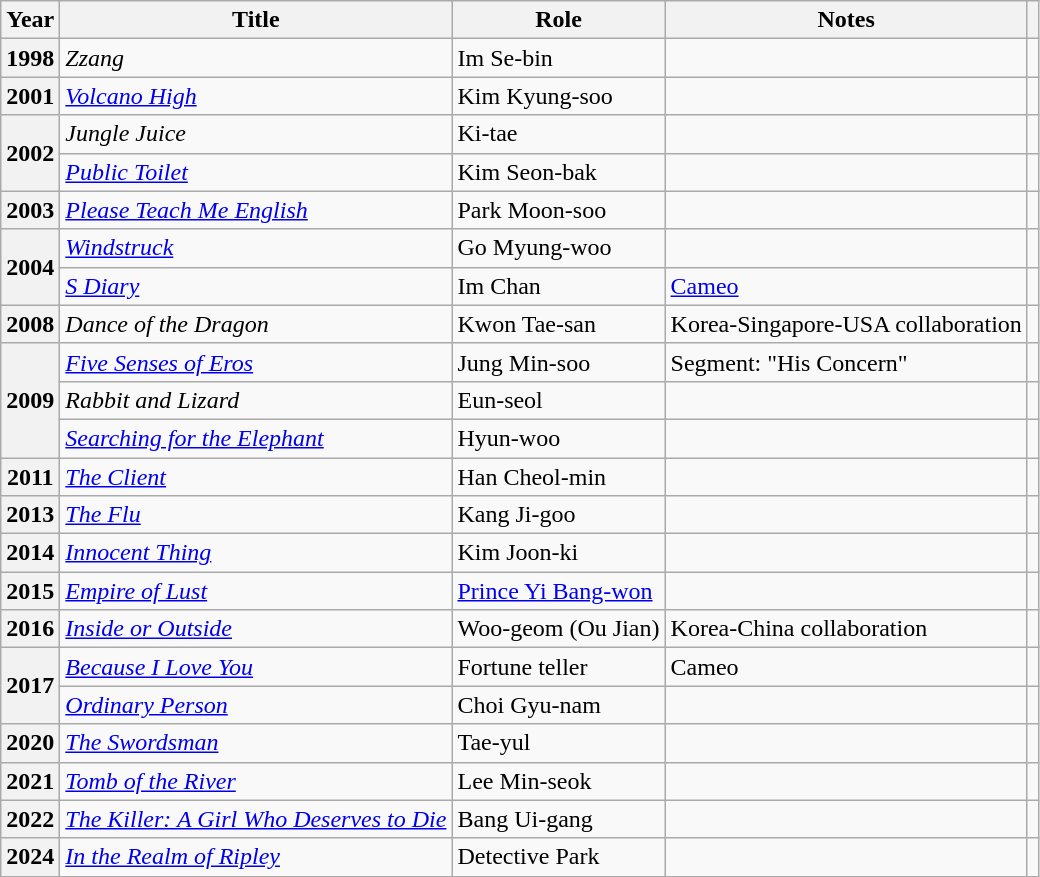<table class="wikitable plainrowheaders sortable">
<tr>
<th scope="col">Year</th>
<th scope="col">Title</th>
<th scope="col">Role</th>
<th scope="col" class="unsortable">Notes</th>
<th scope="col" class="unsortable"></th>
</tr>
<tr>
<th scope="row">1998</th>
<td><em>Zzang</em></td>
<td>Im Se-bin</td>
<td></td>
<td></td>
</tr>
<tr>
<th scope="row">2001</th>
<td><em><a href='#'>Volcano High</a></em></td>
<td>Kim Kyung-soo</td>
<td></td>
<td></td>
</tr>
<tr>
<th scope="row" rowspan=2>2002</th>
<td><em>Jungle Juice</em></td>
<td>Ki-tae</td>
<td></td>
<td></td>
</tr>
<tr>
<td><em><a href='#'>Public Toilet</a></em></td>
<td>Kim Seon-bak</td>
<td></td>
<td></td>
</tr>
<tr>
<th scope="row">2003</th>
<td><em><a href='#'>Please Teach Me English</a></em></td>
<td>Park Moon-soo</td>
<td></td>
<td></td>
</tr>
<tr>
<th scope="row" rowspan=2>2004</th>
<td><em><a href='#'>Windstruck</a></em></td>
<td>Go Myung-woo</td>
<td></td>
<td></td>
</tr>
<tr>
<td><em><a href='#'>S Diary</a></em></td>
<td>Im Chan</td>
<td><a href='#'>Cameo</a></td>
<td></td>
</tr>
<tr>
<th scope="row">2008</th>
<td><em>Dance of the Dragon</em></td>
<td>Kwon Tae-san</td>
<td>Korea-Singapore-USA collaboration</td>
<td></td>
</tr>
<tr>
<th scope="row" rowspan=3>2009</th>
<td><em><a href='#'>Five Senses of Eros</a></em></td>
<td>Jung Min-soo</td>
<td>Segment: "His Concern"</td>
<td></td>
</tr>
<tr>
<td><em>Rabbit and Lizard </em></td>
<td>Eun-seol</td>
<td></td>
<td style="text-align:center"></td>
</tr>
<tr>
<td><em><a href='#'>Searching for the Elephant</a></em></td>
<td>Hyun-woo</td>
<td></td>
<td></td>
</tr>
<tr>
<th scope="row">2011</th>
<td><em><a href='#'>The Client</a></em></td>
<td>Han Cheol-min</td>
<td></td>
<td></td>
</tr>
<tr>
<th scope="row">2013</th>
<td><em><a href='#'>The Flu</a></em></td>
<td>Kang Ji-goo</td>
<td></td>
<td></td>
</tr>
<tr>
<th scope="row">2014</th>
<td><em><a href='#'>Innocent Thing</a></em></td>
<td>Kim Joon-ki</td>
<td></td>
<td></td>
</tr>
<tr>
<th scope="row">2015</th>
<td><em><a href='#'>Empire of Lust</a></em></td>
<td><a href='#'>Prince Yi Bang-won</a></td>
<td></td>
<td></td>
</tr>
<tr>
<th scope="row">2016</th>
<td><em><a href='#'>Inside or Outside</a></em></td>
<td>Woo-geom (Ou Jian)</td>
<td>Korea-China collaboration</td>
<td></td>
</tr>
<tr>
<th scope="row" rowspan=2>2017</th>
<td><em><a href='#'>Because I Love You</a></em></td>
<td>Fortune teller</td>
<td>Cameo</td>
<td style="text-align:center"></td>
</tr>
<tr>
<td><em><a href='#'>Ordinary Person</a></em></td>
<td>Choi Gyu-nam</td>
<td></td>
<td></td>
</tr>
<tr>
<th scope="row">2020</th>
<td><em><a href='#'>The Swordsman</a></em></td>
<td>Tae-yul</td>
<td></td>
<td></td>
</tr>
<tr>
<th scope="row">2021</th>
<td><em><a href='#'>Tomb of the River</a></em></td>
<td>Lee Min-seok</td>
<td></td>
<td style="text-align:center"></td>
</tr>
<tr>
<th scope="row">2022</th>
<td><em><a href='#'>The Killer: A Girl Who Deserves to Die</a></em></td>
<td>Bang Ui-gang</td>
<td></td>
<td style="text-align:center"></td>
</tr>
<tr>
<th scope="row">2024</th>
<td><em><a href='#'>In the Realm of Ripley</a></em></td>
<td>Detective Park</td>
<td></td>
<td style="text-align:center"></td>
</tr>
</table>
